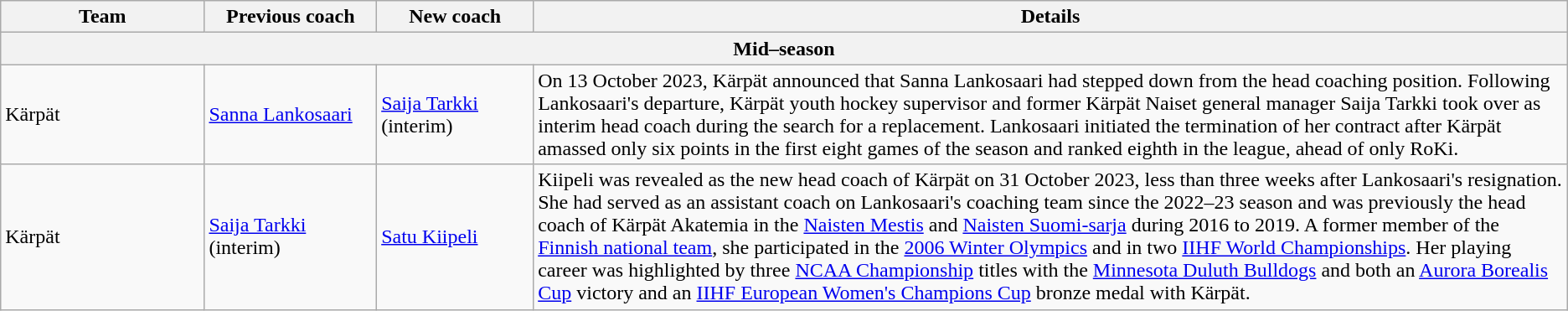<table class="wikitable">
<tr>
<th style="width:13%;">Team</th>
<th style="width:11%;">Previous coach</th>
<th style="width:10%;">New coach</th>
<th>Details</th>
</tr>
<tr>
<th colspan="4">Mid–season</th>
</tr>
<tr>
<td>Kärpät</td>
<td><a href='#'>Sanna Lankosaari</a></td>
<td><a href='#'>Saija Tarkki</a> (interim)</td>
<td>On 13 October 2023, Kärpät announced that Sanna Lankosaari had stepped down from the head coaching position. Following Lankosaari's departure, Kärpät youth hockey supervisor and former Kärpät Naiset general manager Saija Tarkki took over as interim head coach during the search for a replacement. Lankosaari initiated the termination of her contract after Kärpät amassed only six points in the first eight games of the season and ranked eighth in the league, ahead of only RoKi.</td>
</tr>
<tr>
<td>Kärpät</td>
<td><a href='#'>Saija Tarkki</a> (interim)</td>
<td><a href='#'>Satu Kiipeli</a></td>
<td>Kiipeli was revealed as the new head coach of Kärpät on 31 October 2023, less than three weeks after Lankosaari's resignation. She had served as an assistant coach on Lankosaari's coaching team since the 2022–23 season and was previously the head coach of Kärpät Akatemia in the <a href='#'>Naisten Mestis</a> and <a href='#'>Naisten Suomi-sarja</a> during 2016 to 2019. A former member of the <a href='#'>Finnish national team</a>, she participated in the <a href='#'>2006 Winter Olympics</a> and in two <a href='#'>IIHF World Championships</a>. Her playing career was highlighted by three <a href='#'>NCAA Championship</a> titles with the <a href='#'>Minnesota Duluth Bulldogs</a> and both an <a href='#'>Aurora Borealis Cup</a> victory and an <a href='#'>IIHF European Women's Champions Cup</a> bronze medal with Kärpät.</td>
</tr>
</table>
